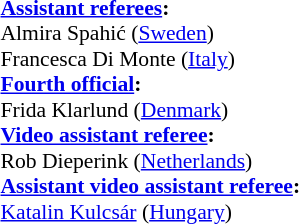<table width=50% style="font-size:90%">
<tr>
<td><br><strong><a href='#'>Assistant referees</a>:</strong>
<br>Almira Spahić (<a href='#'>Sweden</a>)
<br>Francesca Di Monte (<a href='#'>Italy</a>)
<br><strong><a href='#'>Fourth official</a>:</strong>
<br>Frida Klarlund (<a href='#'>Denmark</a>)
<br><strong><a href='#'>Video assistant referee</a>:</strong>
<br>Rob Dieperink (<a href='#'>Netherlands</a>)
<br><strong><a href='#'>Assistant video assistant referee</a>:</strong>
<br><a href='#'>Katalin Kulcsár</a> (<a href='#'>Hungary</a>)</td>
</tr>
</table>
